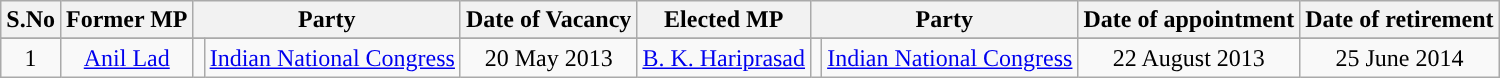<table class="wikitable sortable">
<tr>
<th>S.No</th>
<th>Former MP</th>
<th colspan=2>Party</th>
<th>Date of Vacancy</th>
<th>Elected MP</th>
<th colspan=2>Party</th>
<th>Date of appointment</th>
<th>Date of retirement</th>
</tr>
<tr>
</tr>
<tr style="text-align:center;">
<td>1</td>
<td><a href='#'>Anil Lad</a></td>
<td></td>
<td><a href='#'>Indian National Congress</a></td>
<td>20 May 2013</td>
<td><a href='#'>B. K. Hariprasad</a></td>
<td></td>
<td><a href='#'>Indian National Congress</a></td>
<td>22 August 2013</td>
<td>25 June 2014</td>
</tr>
</table>
